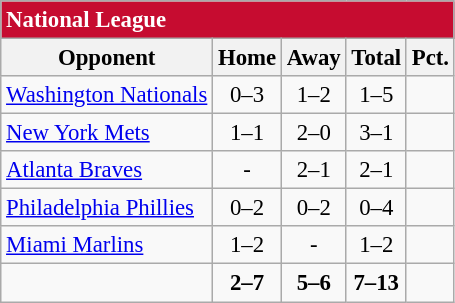<table class="wikitable" style="font-size: 95%; text-align: center">
<tr>
<td colspan="7" style="text-align:left; background:#c60c30;color:#fff"><strong>National League</strong></td>
</tr>
<tr>
<th>Opponent</th>
<th>Home</th>
<th>Away</th>
<th>Total</th>
<th>Pct.</th>
</tr>
<tr>
<td style="text-align:left"><a href='#'>Washington Nationals</a></td>
<td>0–3</td>
<td>1–2</td>
<td>1–5</td>
<td></td>
</tr>
<tr>
<td style="text-align:left"><a href='#'>New York Mets</a></td>
<td>1–1</td>
<td>2–0</td>
<td>3–1</td>
<td></td>
</tr>
<tr>
<td style="text-align:left"><a href='#'>Atlanta Braves</a></td>
<td>-</td>
<td>2–1</td>
<td>2–1</td>
<td></td>
</tr>
<tr>
<td style="text-align:left"><a href='#'>Philadelphia Phillies</a></td>
<td>0–2</td>
<td>0–2</td>
<td>0–4</td>
<td></td>
</tr>
<tr>
<td style="text-align:left"><a href='#'>Miami Marlins</a></td>
<td>1–2</td>
<td>-</td>
<td>1–2</td>
<td></td>
</tr>
<tr style="font-weight:bold">
<td></td>
<td>2–7</td>
<td>5–6</td>
<td>7–13</td>
<td></td>
</tr>
</table>
